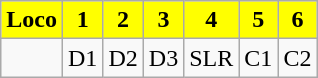<table class="wikitable plainrowheaders unsortable" style="text-align:center">
<tr>
<th scope="col" rowspan="1" style="background:yellow;">Loco</th>
<th scope="col" rowspan="1" style="background:yellow;">1</th>
<th scope="col" rowspan="1" style="background:yellow;">2</th>
<th scope="col" rowspan="1" style="background:yellow;">3</th>
<th scope="col" rowspan="1" style="background:yellow;">4</th>
<th scope="col" rowspan="1" style="background:yellow;">5</th>
<th scope="col" rowspan="1" style="background:yellow;">6</th>
</tr>
<tr>
<td></td>
<td>D1</td>
<td>D2</td>
<td>D3</td>
<td>SLR</td>
<td>C1</td>
<td>C2</td>
</tr>
</table>
